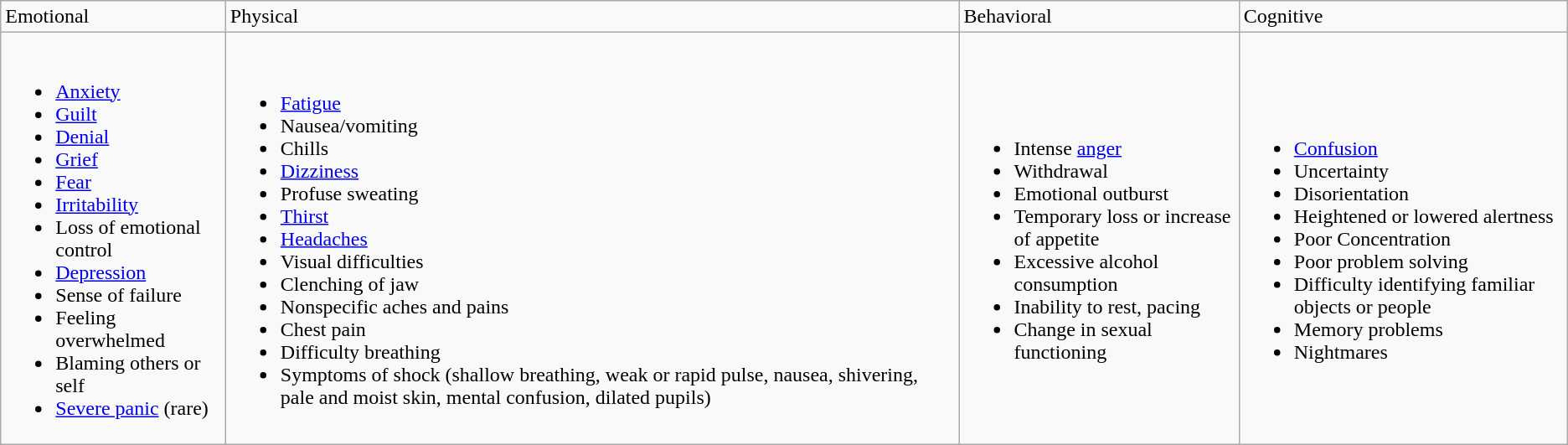<table class="wikitable">
<tr>
<td>Emotional</td>
<td>Physical</td>
<td>Behavioral</td>
<td>Cognitive</td>
</tr>
<tr>
<td><br><ul><li><a href='#'>Anxiety</a></li><li><a href='#'>Guilt</a></li><li><a href='#'>Denial</a></li><li><a href='#'>Grief</a></li><li><a href='#'>Fear</a></li><li><a href='#'>Irritability</a></li><li>Loss of emotional control</li><li><a href='#'>Depression</a></li><li>Sense of failure</li><li>Feeling overwhelmed</li><li>Blaming others or self</li><li><a href='#'>Severe panic</a> (rare)</li></ul></td>
<td><br><ul><li><a href='#'>Fatigue</a></li><li>Nausea/vomiting</li><li>Chills</li><li><a href='#'>Dizziness</a></li><li>Profuse sweating</li><li><a href='#'>Thirst</a></li><li><a href='#'>Headaches</a></li><li>Visual difficulties</li><li>Clenching of jaw</li><li>Nonspecific aches and pains</li><li>Chest pain</li><li>Difficulty breathing</li><li>Symptoms of shock (shallow breathing, weak or rapid pulse, nausea, shivering, pale and moist skin, mental confusion, dilated pupils)</li></ul></td>
<td><br><ul><li>Intense <a href='#'>anger</a></li><li>Withdrawal</li><li>Emotional outburst</li><li>Temporary loss or increase of appetite</li><li>Excessive alcohol consumption</li><li>Inability to rest, pacing</li><li>Change in sexual functioning</li></ul></td>
<td><br><ul><li><a href='#'>Confusion</a></li><li>Uncertainty</li><li>Disorientation</li><li>Heightened or lowered alertness</li><li>Poor Concentration</li><li>Poor problem solving</li><li>Difficulty identifying familiar objects or people</li><li>Memory problems</li><li>Nightmares</li></ul></td>
</tr>
</table>
